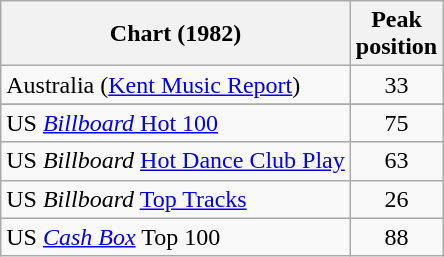<table class="wikitable sortable">
<tr>
<th>Chart (1982)</th>
<th>Peak<br>position</th>
</tr>
<tr>
<td>Australia (<a href='#'>Kent Music Report</a>)</td>
<td align="center">33</td>
</tr>
<tr>
</tr>
<tr>
<td>US <a href='#'><em>Billboard</em> Hot 100</a></td>
<td align="center">75</td>
</tr>
<tr>
<td>US <em>Billboard</em> <a href='#'>Hot Dance Club Play</a></td>
<td align="center">63</td>
</tr>
<tr>
<td>US <em>Billboard</em> <a href='#'>Top Tracks</a></td>
<td align="center">26</td>
</tr>
<tr>
<td>US <em><a href='#'>Cash Box</a></em> Top 100</td>
<td align="center">88</td>
</tr>
</table>
